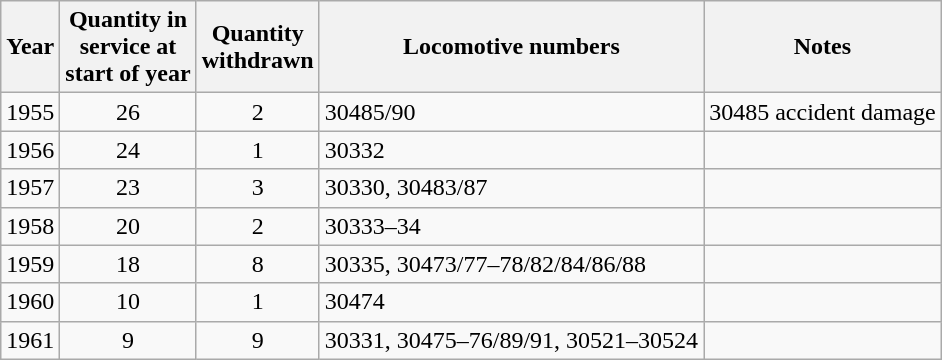<table class=wikitable style=text-align:center>
<tr>
<th>Year</th>
<th>Quantity in<br>service at<br>start of year</th>
<th>Quantity<br>withdrawn</th>
<th>Locomotive numbers</th>
<th>Notes</th>
</tr>
<tr>
<td>1955</td>
<td>26</td>
<td>2</td>
<td align=left>30485/90</td>
<td align=left>30485 accident damage</td>
</tr>
<tr>
<td>1956</td>
<td>24</td>
<td>1</td>
<td align=left>30332</td>
<td align=left></td>
</tr>
<tr>
<td>1957</td>
<td>23</td>
<td>3</td>
<td align=left>30330, 30483/87</td>
<td align=left></td>
</tr>
<tr>
<td>1958</td>
<td>20</td>
<td>2</td>
<td align=left>30333–34</td>
<td align=left></td>
</tr>
<tr>
<td>1959</td>
<td>18</td>
<td>8</td>
<td align=left>30335, 30473/77–78/82/84/86/88</td>
<td align=left></td>
</tr>
<tr>
<td>1960</td>
<td>10</td>
<td>1</td>
<td align=left>30474</td>
<td align=left></td>
</tr>
<tr>
<td>1961</td>
<td>9</td>
<td>9</td>
<td align=left>30331, 30475–76/89/91, 30521–30524</td>
<td align=left></td>
</tr>
</table>
